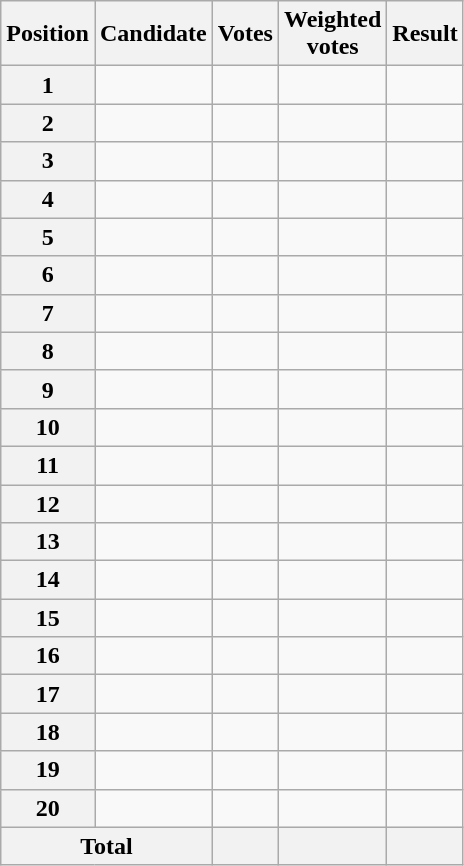<table class="wikitable sortable col3right col4right">
<tr>
<th scope="col">Position</th>
<th scope="col">Candidate</th>
<th scope="col">Votes</th>
<th scope="col">Weighted<br>votes</th>
<th scope="col">Result</th>
</tr>
<tr>
<th scope="row">1</th>
<td></td>
<td></td>
<td></td>
<td></td>
</tr>
<tr>
<th scope="row">2</th>
<td></td>
<td></td>
<td></td>
<td></td>
</tr>
<tr>
<th scope="row">3</th>
<td></td>
<td></td>
<td></td>
<td></td>
</tr>
<tr>
<th scope="row">4</th>
<td></td>
<td></td>
<td></td>
<td></td>
</tr>
<tr>
<th scope="row">5</th>
<td></td>
<td></td>
<td></td>
<td></td>
</tr>
<tr>
<th scope="row">6</th>
<td></td>
<td></td>
<td></td>
<td></td>
</tr>
<tr>
<th scope="row">7</th>
<td></td>
<td></td>
<td></td>
<td></td>
</tr>
<tr>
<th scope="row">8</th>
<td></td>
<td></td>
<td></td>
<td></td>
</tr>
<tr>
<th scope="row">9</th>
<td></td>
<td></td>
<td></td>
<td></td>
</tr>
<tr>
<th scope="row">10</th>
<td></td>
<td></td>
<td></td>
<td></td>
</tr>
<tr>
<th scope="row">11</th>
<td></td>
<td></td>
<td></td>
<td></td>
</tr>
<tr>
<th scope="row">12</th>
<td></td>
<td></td>
<td></td>
<td></td>
</tr>
<tr>
<th scope="row">13</th>
<td></td>
<td></td>
<td></td>
<td></td>
</tr>
<tr>
<th scope="row">14</th>
<td></td>
<td></td>
<td></td>
<td></td>
</tr>
<tr>
<th scope="row">15</th>
<td></td>
<td></td>
<td></td>
<td></td>
</tr>
<tr>
<th scope="row">16</th>
<td></td>
<td></td>
<td></td>
<td></td>
</tr>
<tr>
<th scope="row">17</th>
<td></td>
<td></td>
<td></td>
<td></td>
</tr>
<tr>
<th scope="row">18</th>
<td></td>
<td></td>
<td></td>
<td></td>
</tr>
<tr>
<th scope="row">19</th>
<td></td>
<td></td>
<td></td>
<td></td>
</tr>
<tr>
<th scope="row">20</th>
<td></td>
<td></td>
<td></td>
<td></td>
</tr>
<tr class="sortbottom">
<th scope="row" colspan="2">Total</th>
<th style="text-align:right"></th>
<th style="text-align:right"></th>
<th></th>
</tr>
</table>
